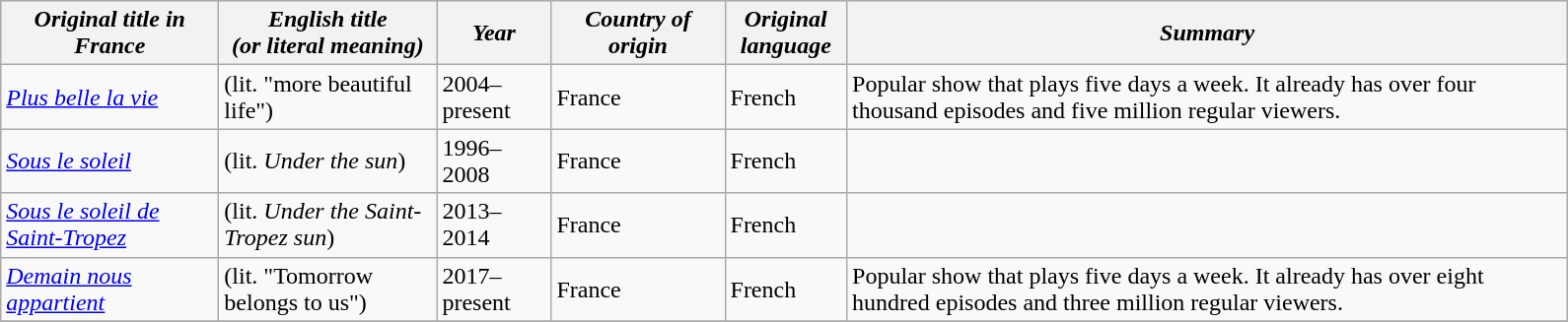<table class="wikitable">
<tr>
<th style="width:140px;"><em>Original title in France</em></th>
<th style="width:140px;"><em>English title<br>(or literal meaning)</em></th>
<th style="width:70px;"><em>Year</em></th>
<th style="width:110px;"><em>Country of origin</em></th>
<th style="width:75px;"><em>Original language</em></th>
<th style="width:480px;"><em>Summary</em></th>
</tr>
<tr>
<td><em><a href='#'>Plus belle la vie</a></em></td>
<td>(lit. "more beautiful life")</td>
<td>2004–present</td>
<td>France</td>
<td>French</td>
<td>Popular show that plays five days a week. It already has over four thousand episodes and five million regular viewers.</td>
</tr>
<tr>
<td><em><a href='#'>Sous le soleil</a></em></td>
<td>(lit. <em>Under the sun</em>)</td>
<td>1996–2008</td>
<td>France</td>
<td>French</td>
<td></td>
</tr>
<tr>
<td><em><a href='#'>Sous le soleil de Saint-Tropez</a></em></td>
<td>(lit. <em>Under the Saint-Tropez sun</em>)</td>
<td>2013–2014</td>
<td>France</td>
<td>French</td>
<td></td>
</tr>
<tr>
<td><em><a href='#'>Demain nous appartient</a></em></td>
<td>(lit. "Tomorrow belongs to us")</td>
<td>2017–present</td>
<td>France</td>
<td>French</td>
<td>Popular show that plays five days a week. It already has over eight hundred episodes and three million regular viewers.</td>
</tr>
<tr>
</tr>
</table>
